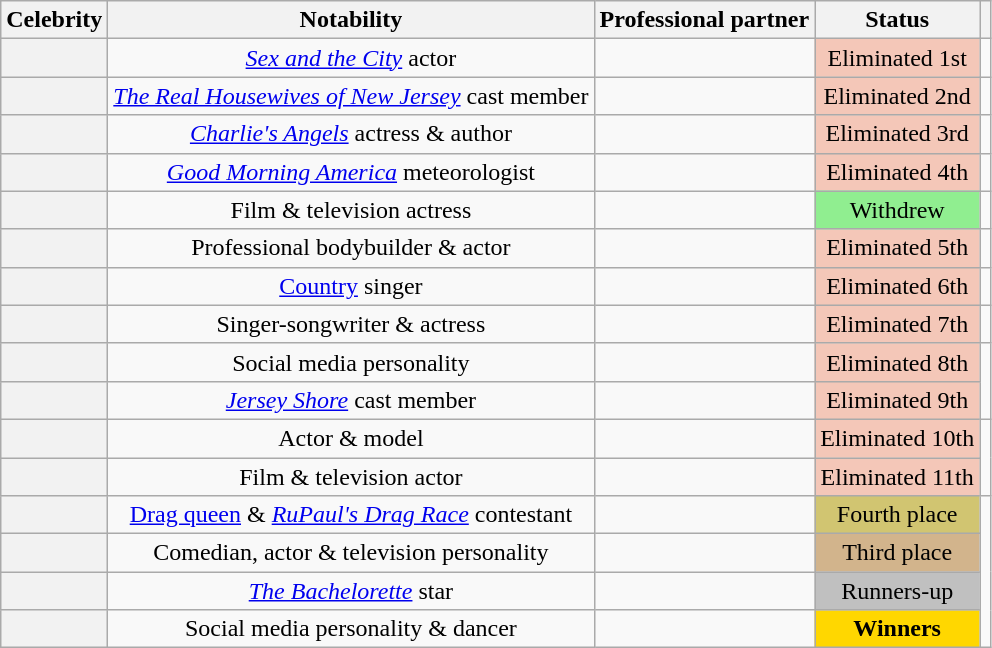<table class="wikitable sortable" style="text-align:center;">
<tr>
<th scope="col">Celebrity</th>
<th scope="col" class="unsortable">Notability</th>
<th scope="col">Professional partner</th>
<th scope="col">Status</th>
<th scope="col" class="unsortable"></th>
</tr>
<tr>
<th scope="row"></th>
<td><em><a href='#'>Sex and the City</a></em> actor</td>
<td></td>
<td style="background:#f4c7b8">Eliminated 1st<br></td>
<td></td>
</tr>
<tr>
<th scope="row"></th>
<td><em><a href='#'>The Real Housewives of New Jersey</a></em> cast member</td>
<td></td>
<td style="background:#f4c7b8">Eliminated 2nd<br></td>
<td></td>
</tr>
<tr>
<th scope="row"></th>
<td><em><a href='#'>Charlie's Angels</a></em> actress & author</td>
<td></td>
<td style="background:#f4c7b8">Eliminated 3rd<br></td>
<td></td>
</tr>
<tr>
<th scope="row"></th>
<td><em><a href='#'>Good Morning America</a></em> meteorologist</td>
<td></td>
<td style="background:#f4c7b8">Eliminated 4th<br></td>
<td></td>
</tr>
<tr>
<th scope="row"></th>
<td>Film & television actress</td>
<td></td>
<td style=background:lightgreen>Withdrew<br></td>
<td></td>
</tr>
<tr>
<th scope="row"></th>
<td>Professional bodybuilder & actor</td>
<td><br></td>
<td style="background:#f4c7b8">Eliminated 5th<br></td>
<td></td>
</tr>
<tr>
<th scope="row"></th>
<td><a href='#'>Country</a> singer</td>
<td></td>
<td style="background:#f4c7b8">Eliminated 6th<br></td>
<td></td>
</tr>
<tr>
<th scope="row"></th>
<td>Singer-songwriter & actress</td>
<td></td>
<td style="background:#f4c7b8">Eliminated 7th<br></td>
<td></td>
</tr>
<tr>
<th scope="row"></th>
<td>Social media personality</td>
<td></td>
<td style="background:#f4c7b8">Eliminated 8th<br></td>
<td rowspan=2></td>
</tr>
<tr>
<th scope="row"></th>
<td><em><a href='#'>Jersey Shore</a></em> cast member</td>
<td></td>
<td style="background:#f4c7b8">Eliminated 9th<br></td>
</tr>
<tr>
<th scope="row"></th>
<td>Actor & model</td>
<td></td>
<td style="background:#f4c7b8">Eliminated 10th<br></td>
<td rowspan=2></td>
</tr>
<tr>
<th scope="row"></th>
<td>Film & television actor</td>
<td></td>
<td style="background:#f4c7b8">Eliminated 11th<br></td>
</tr>
<tr>
<th scope="row"></th>
<td><a href='#'>Drag queen</a> & <em><a href='#'>RuPaul's Drag Race</a></em> contestant</td>
<td></td>
<td style="background:#D1C571">Fourth place<br></td>
<td rowspan=4></td>
</tr>
<tr>
<th scope="row"></th>
<td>Comedian, actor & television personality</td>
<td></td>
<td style="background:tan">Third place<br></td>
</tr>
<tr>
<th scope="row"></th>
<td><em><a href='#'>The Bachelorette</a></em> star</td>
<td><br></td>
<td style="background:silver">Runners-up<br></td>
</tr>
<tr>
<th scope="row"></th>
<td>Social media personality & dancer</td>
<td></td>
<td style="background:gold"><strong>Winners</strong><br></td>
</tr>
</table>
